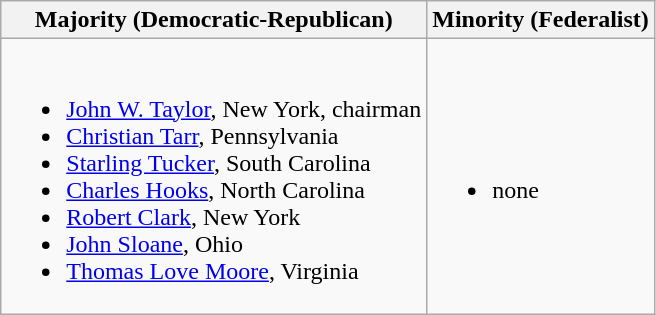<table class=wikitable>
<tr>
<th>Majority (Democratic-Republican)</th>
<th>Minority (Federalist)</th>
</tr>
<tr>
<td><br><ul><li><a href='#'>John W. Taylor</a>, New York, chairman</li><li><a href='#'>Christian Tarr</a>, Pennsylvania</li><li><a href='#'>Starling Tucker</a>, South Carolina</li><li><a href='#'>Charles Hooks</a>, North Carolina</li><li><a href='#'>Robert Clark</a>, New York</li><li><a href='#'>John Sloane</a>, Ohio</li><li><a href='#'>Thomas Love Moore</a>, Virginia</li></ul></td>
<td><br><ul><li>none</li></ul></td>
</tr>
</table>
